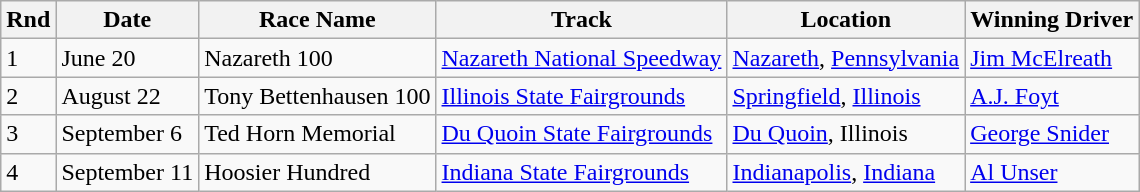<table class="wikitable">
<tr>
<th>Rnd</th>
<th>Date</th>
<th>Race Name</th>
<th>Track</th>
<th>Location</th>
<th>Winning Driver</th>
</tr>
<tr>
<td>1</td>
<td>June 20</td>
<td>Nazareth 100</td>
<td><a href='#'>Nazareth National Speedway</a></td>
<td><a href='#'>Nazareth</a>, <a href='#'>Pennsylvania</a></td>
<td><a href='#'>Jim McElreath</a></td>
</tr>
<tr>
<td>2</td>
<td>August 22</td>
<td>Tony Bettenhausen 100</td>
<td><a href='#'>Illinois State Fairgrounds</a></td>
<td><a href='#'>Springfield</a>, <a href='#'>Illinois</a></td>
<td><a href='#'>A.J. Foyt</a></td>
</tr>
<tr>
<td>3</td>
<td>September 6</td>
<td>Ted Horn Memorial</td>
<td><a href='#'>Du Quoin State Fairgrounds</a></td>
<td><a href='#'>Du Quoin</a>, Illinois</td>
<td><a href='#'>George Snider</a></td>
</tr>
<tr>
<td>4</td>
<td>September 11</td>
<td>Hoosier Hundred</td>
<td><a href='#'>Indiana State Fairgrounds</a></td>
<td><a href='#'>Indianapolis</a>, <a href='#'>Indiana</a></td>
<td><a href='#'>Al Unser</a></td>
</tr>
</table>
